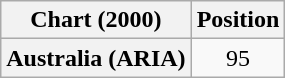<table class="wikitable plainrowheaders" style="text-align:center">
<tr>
<th>Chart (2000)</th>
<th>Position</th>
</tr>
<tr>
<th scope="row">Australia (ARIA)</th>
<td>95</td>
</tr>
</table>
